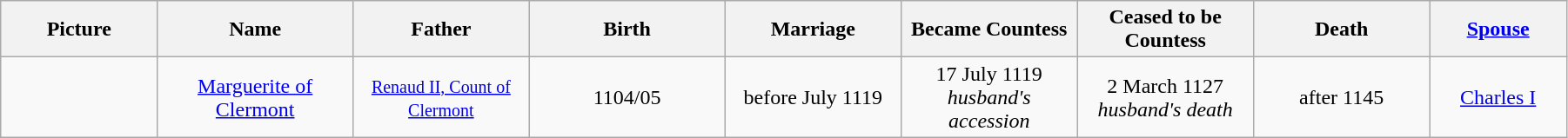<table style="width:95%;" class="wikitable">
<tr>
<th style="width:8%;">Picture</th>
<th style="width:10%;">Name</th>
<th style="width:9%;">Father</th>
<th style="width:10%;">Birth</th>
<th style="width:9%;">Marriage</th>
<th style="width:9%;">Became Countess</th>
<th style="width:9%;">Ceased to be Countess</th>
<th style="width:9%;">Death</th>
<th style="width:7%;"><a href='#'>Spouse</a></th>
</tr>
<tr>
<td style="text-align:center;"></td>
<td style="text-align:center;"><a href='#'>Marguerite of Clermont</a></td>
<td style="text-align:center;"><small><a href='#'>Renaud II, Count of Clermont</a></small></td>
<td style="text-align:center;">1104/05</td>
<td style="text-align:center;">before July 1119</td>
<td style="text-align:center;">17 July 1119<br><em>husband's accession</em></td>
<td style="text-align:center;">2 March 1127<br><em>husband's death</em></td>
<td style="text-align:center;">after 1145</td>
<td style="text-align:center;"><a href='#'>Charles I</a></td>
</tr>
</table>
